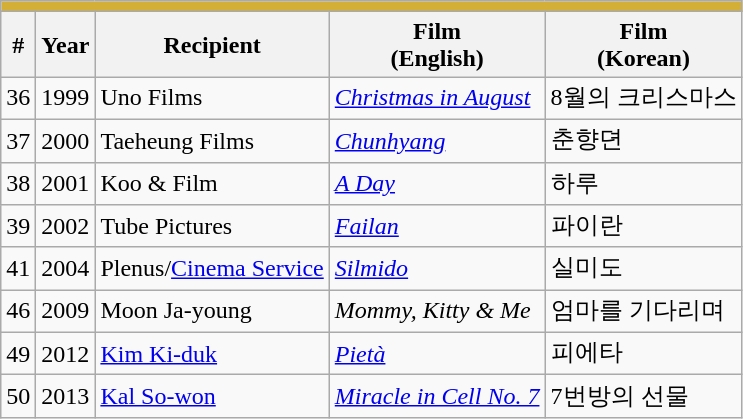<table class="wikitable collapsible collapsed">
<tr>
<th colspan="5" style="background: #D4AF37;"></th>
</tr>
<tr>
<th>#</th>
<th>Year</th>
<th>Recipient</th>
<th>Film<br>(English)</th>
<th>Film<br>(Korean)</th>
</tr>
<tr>
<td>36</td>
<td>1999</td>
<td>Uno Films</td>
<td><em><a href='#'>Christmas in August</a></em></td>
<td>8월의 크리스마스</td>
</tr>
<tr>
<td>37</td>
<td>2000</td>
<td>Taeheung Films</td>
<td><em><a href='#'>Chunhyang</a></em></td>
<td>춘향뎐</td>
</tr>
<tr>
<td>38</td>
<td>2001</td>
<td>Koo & Film</td>
<td><em><a href='#'>A Day</a></em></td>
<td>하루</td>
</tr>
<tr>
<td>39</td>
<td>2002</td>
<td>Tube Pictures</td>
<td><em><a href='#'>Failan</a></em></td>
<td>파이란</td>
</tr>
<tr>
<td>41</td>
<td>2004</td>
<td>Plenus/<a href='#'>Cinema Service</a></td>
<td><em><a href='#'>Silmido</a></em></td>
<td>실미도</td>
</tr>
<tr>
<td>46</td>
<td>2009</td>
<td>Moon Ja-young</td>
<td><em>Mommy, Kitty & Me</em></td>
<td>엄마를 기다리며</td>
</tr>
<tr>
<td>49</td>
<td>2012</td>
<td><a href='#'>Kim Ki-duk</a></td>
<td><em><a href='#'>Pietà</a></em></td>
<td>피에타</td>
</tr>
<tr>
<td>50</td>
<td>2013</td>
<td><a href='#'>Kal So-won</a></td>
<td><em><a href='#'>Miracle in Cell No. 7</a></em></td>
<td>7번방의 선물</td>
</tr>
</table>
